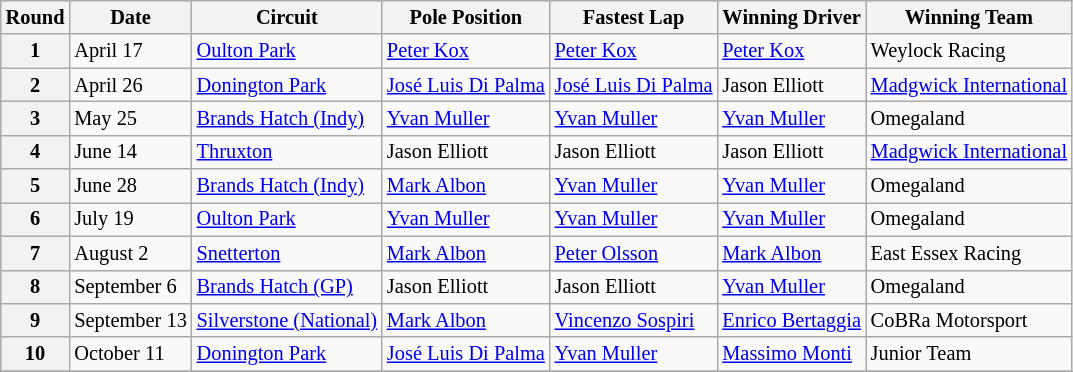<table class="wikitable" style="font-size: 85%;">
<tr>
<th>Round</th>
<th>Date</th>
<th>Circuit</th>
<th>Pole Position</th>
<th>Fastest Lap</th>
<th>Winning Driver</th>
<th>Winning Team</th>
</tr>
<tr>
<th>1</th>
<td>April 17</td>
<td> <a href='#'>Oulton Park</a></td>
<td> <a href='#'>Peter Kox</a></td>
<td> <a href='#'>Peter Kox</a></td>
<td> <a href='#'>Peter Kox</a></td>
<td> Weylock Racing</td>
</tr>
<tr>
<th>2</th>
<td>April 26</td>
<td> <a href='#'>Donington Park</a></td>
<td> <a href='#'>José Luis Di Palma</a></td>
<td> <a href='#'>José Luis Di Palma</a></td>
<td> Jason Elliott</td>
<td> <a href='#'>Madgwick International</a></td>
</tr>
<tr>
<th>3</th>
<td>May 25</td>
<td> <a href='#'>Brands Hatch (Indy)</a></td>
<td> <a href='#'>Yvan Muller</a></td>
<td> <a href='#'>Yvan Muller</a></td>
<td> <a href='#'>Yvan Muller</a></td>
<td> Omegaland</td>
</tr>
<tr>
<th>4</th>
<td>June 14</td>
<td> <a href='#'>Thruxton</a></td>
<td> Jason Elliott</td>
<td> Jason Elliott</td>
<td> Jason Elliott</td>
<td> <a href='#'>Madgwick International</a></td>
</tr>
<tr>
<th>5</th>
<td>June 28</td>
<td> <a href='#'>Brands Hatch (Indy)</a></td>
<td> <a href='#'>Mark Albon</a></td>
<td> <a href='#'>Yvan Muller</a></td>
<td> <a href='#'>Yvan Muller</a></td>
<td> Omegaland</td>
</tr>
<tr>
<th>6</th>
<td>July 19</td>
<td> <a href='#'>Oulton Park</a></td>
<td> <a href='#'>Yvan Muller</a></td>
<td> <a href='#'>Yvan Muller</a></td>
<td> <a href='#'>Yvan Muller</a></td>
<td> Omegaland</td>
</tr>
<tr>
<th>7</th>
<td>August 2</td>
<td> <a href='#'>Snetterton</a></td>
<td> <a href='#'>Mark Albon</a></td>
<td> <a href='#'>Peter Olsson</a></td>
<td> <a href='#'>Mark Albon</a></td>
<td> East Essex Racing</td>
</tr>
<tr>
<th>8</th>
<td>September 6</td>
<td> <a href='#'>Brands Hatch (GP)</a></td>
<td> Jason Elliott</td>
<td> Jason Elliott</td>
<td> <a href='#'>Yvan Muller</a></td>
<td> Omegaland</td>
</tr>
<tr>
<th>9</th>
<td>September 13</td>
<td> <a href='#'>Silverstone (National)</a></td>
<td> <a href='#'>Mark Albon</a></td>
<td> <a href='#'>Vincenzo Sospiri</a></td>
<td> <a href='#'>Enrico Bertaggia</a></td>
<td> CoBRa Motorsport</td>
</tr>
<tr>
<th>10</th>
<td>October 11</td>
<td> <a href='#'>Donington Park</a></td>
<td> <a href='#'>José Luis Di Palma</a></td>
<td> <a href='#'>Yvan Muller</a></td>
<td> <a href='#'>Massimo Monti</a></td>
<td> Junior Team</td>
</tr>
<tr>
</tr>
</table>
